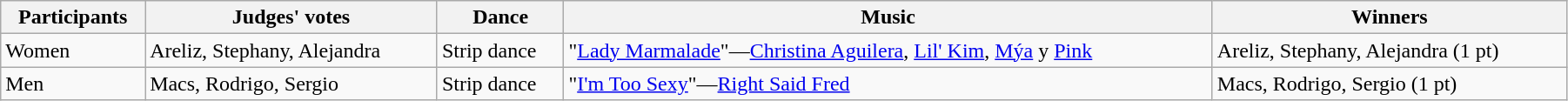<table class="wikitable sortable" style="width: 95%;">
<tr>
<th>Participants</th>
<th>Judges' votes</th>
<th>Dance</th>
<th>Music</th>
<th>Winners</th>
</tr>
<tr>
<td>Women</td>
<td>Areliz, Stephany, Alejandra</td>
<td>Strip dance</td>
<td>"<a href='#'>Lady Marmalade</a>"—<a href='#'>Christina Aguilera</a>, <a href='#'>Lil' Kim</a>, <a href='#'>Mýa</a> y <a href='#'>Pink</a></td>
<td>Areliz, Stephany, Alejandra (1 pt)</td>
</tr>
<tr>
<td>Men</td>
<td>Macs, Rodrigo, Sergio</td>
<td>Strip dance</td>
<td>"<a href='#'>I'm Too Sexy</a>"—<a href='#'>Right Said Fred</a></td>
<td>Macs, Rodrigo, Sergio (1 pt)</td>
</tr>
</table>
